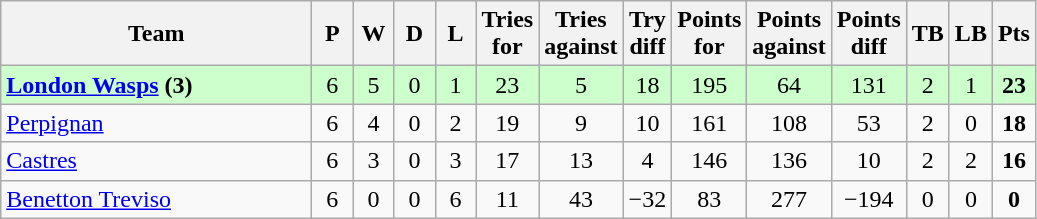<table class="wikitable" style="text-align: center;">
<tr>
<th width="200">Team</th>
<th width="20">P</th>
<th width="20">W</th>
<th width="20">D</th>
<th width="20">L</th>
<th width="20">Tries for</th>
<th width="20">Tries against</th>
<th width="20">Try diff</th>
<th width="20">Points for</th>
<th width="20">Points against</th>
<th width="25">Points diff</th>
<th width="20">TB</th>
<th width="20">LB</th>
<th width="20">Pts</th>
</tr>
<tr bgcolor=#ccffcc>
<td align=left> <strong><a href='#'>London Wasps</a> (3)</strong></td>
<td>6</td>
<td>5</td>
<td>0</td>
<td>1</td>
<td>23</td>
<td>5</td>
<td>18</td>
<td>195</td>
<td>64</td>
<td>131</td>
<td>2</td>
<td>1</td>
<td><strong>23</strong></td>
</tr>
<tr>
<td align=left> <a href='#'>Perpignan</a></td>
<td>6</td>
<td>4</td>
<td>0</td>
<td>2</td>
<td>19</td>
<td>9</td>
<td>10</td>
<td>161</td>
<td>108</td>
<td>53</td>
<td>2</td>
<td>0</td>
<td><strong>18</strong></td>
</tr>
<tr>
<td align=left> <a href='#'>Castres</a></td>
<td>6</td>
<td>3</td>
<td>0</td>
<td>3</td>
<td>17</td>
<td>13</td>
<td>4</td>
<td>146</td>
<td>136</td>
<td>10</td>
<td>2</td>
<td>2</td>
<td><strong>16</strong></td>
</tr>
<tr>
<td align=left> <a href='#'>Benetton Treviso</a></td>
<td>6</td>
<td>0</td>
<td>0</td>
<td>6</td>
<td>11</td>
<td>43</td>
<td>−32</td>
<td>83</td>
<td>277</td>
<td>−194</td>
<td>0</td>
<td>0</td>
<td><strong>0</strong></td>
</tr>
</table>
